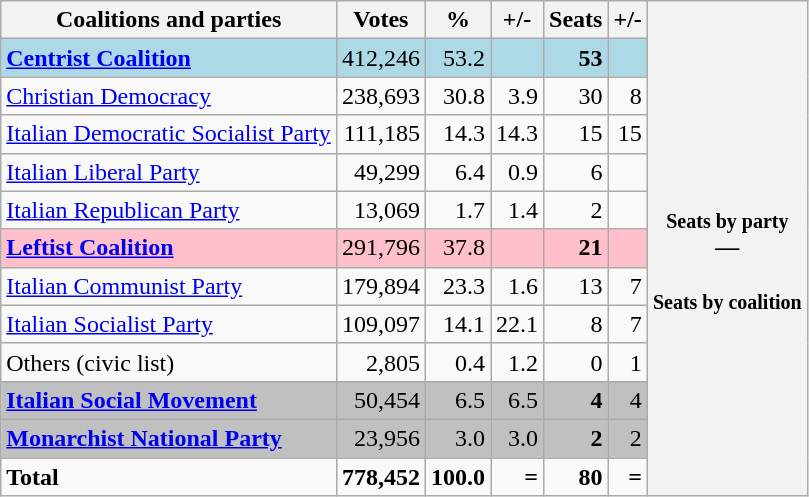<table class="wikitable">
<tr>
<th>Coalitions and parties</th>
<th>Votes</th>
<th>%</th>
<th>+/-</th>
<th>Seats</th>
<th>+/-</th>
<th rowspan="13"><br><small>Seats by party</small><br>—<br><br><small>Seats by coalition</small></th>
</tr>
<tr style="background:lightblue">
<td><strong><a href='#'>Centrist Coalition</a></strong></td>
<td align=right>412,246</td>
<td align=right>53.2</td>
<td align=right></td>
<td align=right><strong>53</strong></td>
<td align=right></td>
</tr>
<tr>
<td><a href='#'>Christian Democracy</a></td>
<td align=right>238,693</td>
<td align=right>30.8</td>
<td align=right> 3.9</td>
<td align=right>30</td>
<td align=right> 8</td>
</tr>
<tr>
<td><a href='#'>Italian Democratic Socialist Party</a></td>
<td align=right>111,185</td>
<td align=right>14.3</td>
<td align=right> 14.3</td>
<td align=right>15</td>
<td align=right> 15</td>
</tr>
<tr>
<td><a href='#'>Italian Liberal Party</a></td>
<td align=right>49,299</td>
<td align=right>6.4</td>
<td align=right> 0.9</td>
<td align=right>6</td>
<td align=right></td>
</tr>
<tr>
<td><a href='#'>Italian Republican Party</a></td>
<td align=right>13,069</td>
<td align=right>1.7</td>
<td align=right> 1.4</td>
<td align=right>2</td>
<td align=right></td>
</tr>
<tr style="background:pink">
<td><strong><a href='#'>Leftist Coalition</a></strong></td>
<td align=right>291,796</td>
<td align=right>37.8</td>
<td align=right></td>
<td align=right><strong>21</strong></td>
<td align=right></td>
</tr>
<tr>
<td><a href='#'>Italian Communist Party</a></td>
<td align=right>179,894</td>
<td align=right>23.3</td>
<td align=right> 1.6</td>
<td align=right>13</td>
<td align=right> 7</td>
</tr>
<tr>
<td><a href='#'>Italian Socialist Party</a></td>
<td align=right>109,097</td>
<td align=right>14.1</td>
<td align=right> 22.1</td>
<td align=right>8</td>
<td align=right> 7</td>
</tr>
<tr>
<td>Others (civic list)</td>
<td align=right>2,805</td>
<td align=right>0.4</td>
<td align=right> 1.2</td>
<td align=right>0</td>
<td align=right> 1</td>
</tr>
<tr style="background:silver">
<td><strong><a href='#'>Italian Social Movement</a></strong></td>
<td align=right>50,454</td>
<td align=right>6.5</td>
<td align=right> 6.5</td>
<td align=right><strong>4</strong></td>
<td align=right> 4</td>
</tr>
<tr style="background:silver">
<td><strong><a href='#'>Monarchist National Party</a></strong></td>
<td align=right>23,956</td>
<td align=right>3.0</td>
<td align=right> 3.0</td>
<td align=right><strong>2</strong></td>
<td align=right> 2</td>
</tr>
<tr>
<td><strong>Total</strong></td>
<td align=right><strong>778,452</strong></td>
<td align=right><strong>100.0</strong></td>
<td align=right><strong>=</strong></td>
<td align=right><strong>80</strong></td>
<td align=right><strong>=</strong></td>
</tr>
</table>
